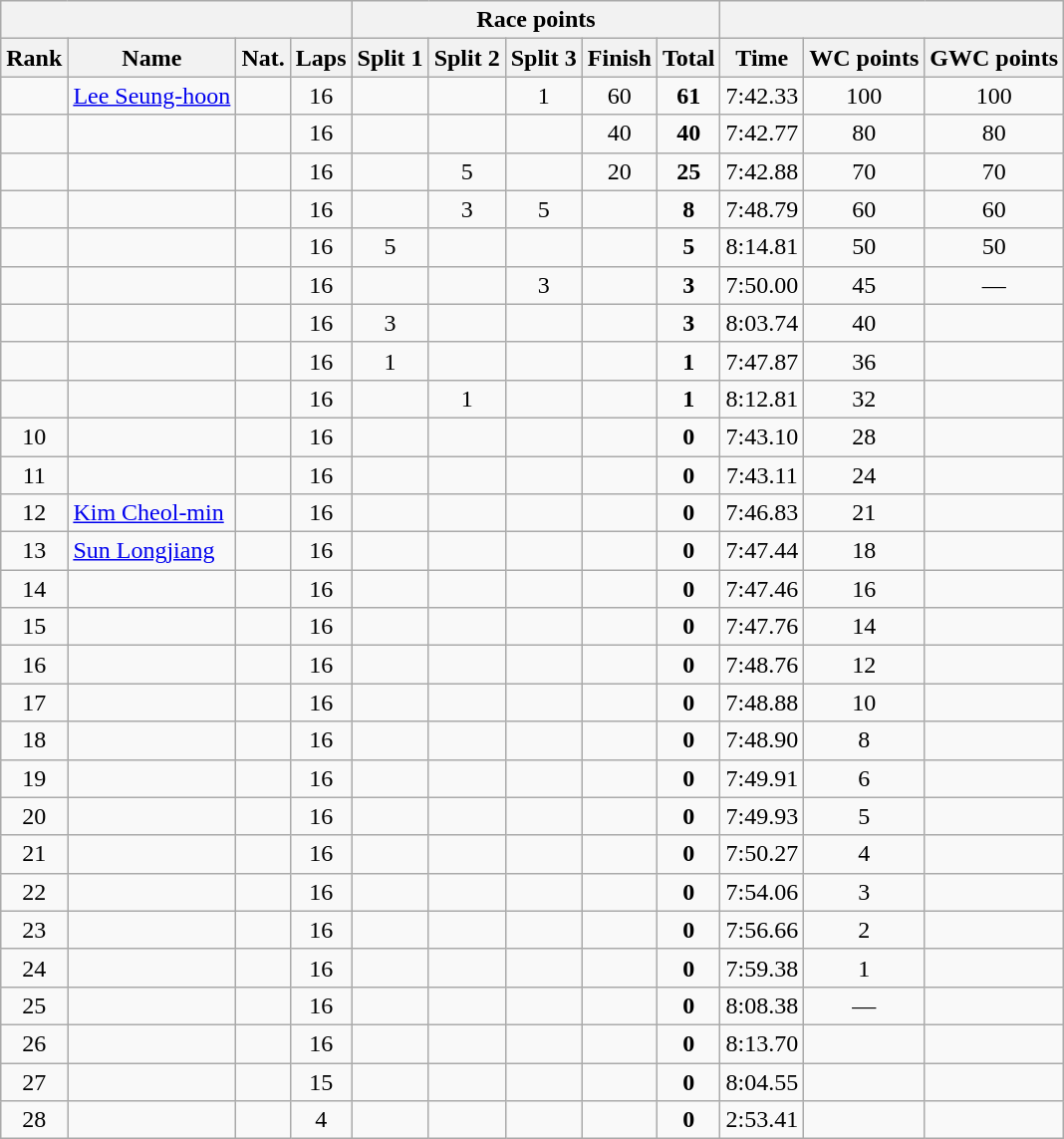<table class="wikitable sortable" style="text-align:center">
<tr>
<th colspan=4></th>
<th colspan=5>Race points</th>
<th colspan=3></th>
</tr>
<tr>
<th>Rank</th>
<th>Name</th>
<th>Nat.</th>
<th>Laps</th>
<th>Split 1</th>
<th>Split 2</th>
<th>Split 3</th>
<th>Finish</th>
<th>Total</th>
<th>Time</th>
<th>WC points</th>
<th>GWC points</th>
</tr>
<tr>
<td></td>
<td align=left><a href='#'>Lee Seung-hoon</a></td>
<td></td>
<td>16</td>
<td></td>
<td></td>
<td>1</td>
<td>60</td>
<td><strong>61</strong></td>
<td>7:42.33</td>
<td>100</td>
<td>100</td>
</tr>
<tr>
<td></td>
<td align=left></td>
<td></td>
<td>16</td>
<td></td>
<td></td>
<td></td>
<td>40</td>
<td><strong>40</strong></td>
<td>7:42.77</td>
<td>80</td>
<td>80</td>
</tr>
<tr>
<td></td>
<td align=left></td>
<td></td>
<td>16</td>
<td></td>
<td>5</td>
<td></td>
<td>20</td>
<td><strong>25</strong></td>
<td>7:42.88</td>
<td>70</td>
<td>70</td>
</tr>
<tr>
<td></td>
<td align=left></td>
<td></td>
<td>16</td>
<td></td>
<td>3</td>
<td>5</td>
<td></td>
<td><strong>8</strong></td>
<td>7:48.79</td>
<td>60</td>
<td>60</td>
</tr>
<tr>
<td></td>
<td align=left></td>
<td></td>
<td>16</td>
<td>5</td>
<td></td>
<td></td>
<td></td>
<td><strong>5</strong></td>
<td>8:14.81</td>
<td>50</td>
<td>50</td>
</tr>
<tr>
<td></td>
<td align=left></td>
<td></td>
<td>16</td>
<td></td>
<td></td>
<td>3</td>
<td></td>
<td><strong>3</strong></td>
<td>7:50.00</td>
<td>45</td>
<td>—</td>
</tr>
<tr>
<td></td>
<td align=left></td>
<td></td>
<td>16</td>
<td>3</td>
<td></td>
<td></td>
<td></td>
<td><strong>3</strong></td>
<td>8:03.74</td>
<td>40</td>
<td></td>
</tr>
<tr>
<td></td>
<td align=left></td>
<td></td>
<td>16</td>
<td>1</td>
<td></td>
<td></td>
<td></td>
<td><strong>1</strong></td>
<td>7:47.87</td>
<td>36</td>
<td></td>
</tr>
<tr>
<td></td>
<td align=left></td>
<td></td>
<td>16</td>
<td></td>
<td>1</td>
<td></td>
<td></td>
<td><strong>1</strong></td>
<td>8:12.81</td>
<td>32</td>
<td></td>
</tr>
<tr>
<td>10</td>
<td align=left></td>
<td></td>
<td>16</td>
<td></td>
<td></td>
<td></td>
<td></td>
<td><strong>0</strong></td>
<td>7:43.10</td>
<td>28</td>
<td></td>
</tr>
<tr>
<td>11</td>
<td align=left></td>
<td></td>
<td>16</td>
<td></td>
<td></td>
<td></td>
<td></td>
<td><strong>0</strong></td>
<td>7:43.11</td>
<td>24</td>
<td></td>
</tr>
<tr>
<td>12</td>
<td align=left><a href='#'>Kim Cheol-min</a></td>
<td></td>
<td>16</td>
<td></td>
<td></td>
<td></td>
<td></td>
<td><strong>0</strong></td>
<td>7:46.83</td>
<td>21</td>
<td></td>
</tr>
<tr>
<td>13</td>
<td align=left><a href='#'>Sun Longjiang</a></td>
<td></td>
<td>16</td>
<td></td>
<td></td>
<td></td>
<td></td>
<td><strong>0</strong></td>
<td>7:47.44</td>
<td>18</td>
<td></td>
</tr>
<tr>
<td>14</td>
<td align=left></td>
<td></td>
<td>16</td>
<td></td>
<td></td>
<td></td>
<td></td>
<td><strong>0</strong></td>
<td>7:47.46</td>
<td>16</td>
<td></td>
</tr>
<tr>
<td>15</td>
<td align=left></td>
<td></td>
<td>16</td>
<td></td>
<td></td>
<td></td>
<td></td>
<td><strong>0</strong></td>
<td>7:47.76</td>
<td>14</td>
<td></td>
</tr>
<tr>
<td>16</td>
<td align=left></td>
<td></td>
<td>16</td>
<td></td>
<td></td>
<td></td>
<td></td>
<td><strong>0</strong></td>
<td>7:48.76</td>
<td>12</td>
<td></td>
</tr>
<tr>
<td>17</td>
<td align=left></td>
<td></td>
<td>16</td>
<td></td>
<td></td>
<td></td>
<td></td>
<td><strong>0</strong></td>
<td>7:48.88</td>
<td>10</td>
<td></td>
</tr>
<tr>
<td>18</td>
<td align=left></td>
<td></td>
<td>16</td>
<td></td>
<td></td>
<td></td>
<td></td>
<td><strong>0</strong></td>
<td>7:48.90</td>
<td>8</td>
<td></td>
</tr>
<tr>
<td>19</td>
<td align=left></td>
<td></td>
<td>16</td>
<td></td>
<td></td>
<td></td>
<td></td>
<td><strong>0</strong></td>
<td>7:49.91</td>
<td>6</td>
<td></td>
</tr>
<tr>
<td>20</td>
<td align=left></td>
<td></td>
<td>16</td>
<td></td>
<td></td>
<td></td>
<td></td>
<td><strong>0</strong></td>
<td>7:49.93</td>
<td>5</td>
<td></td>
</tr>
<tr>
<td>21</td>
<td align=left></td>
<td></td>
<td>16</td>
<td></td>
<td></td>
<td></td>
<td></td>
<td><strong>0</strong></td>
<td>7:50.27</td>
<td>4</td>
<td></td>
</tr>
<tr>
<td>22</td>
<td align=left></td>
<td></td>
<td>16</td>
<td></td>
<td></td>
<td></td>
<td></td>
<td><strong>0</strong></td>
<td>7:54.06</td>
<td>3</td>
<td></td>
</tr>
<tr>
<td>23</td>
<td align=left></td>
<td></td>
<td>16</td>
<td></td>
<td></td>
<td></td>
<td></td>
<td><strong>0</strong></td>
<td>7:56.66</td>
<td>2</td>
<td></td>
</tr>
<tr>
<td>24</td>
<td align=left></td>
<td></td>
<td>16</td>
<td></td>
<td></td>
<td></td>
<td></td>
<td><strong>0</strong></td>
<td>7:59.38</td>
<td>1</td>
<td></td>
</tr>
<tr>
<td>25</td>
<td align=left></td>
<td></td>
<td>16</td>
<td></td>
<td></td>
<td></td>
<td></td>
<td><strong>0</strong></td>
<td>8:08.38</td>
<td>—</td>
<td></td>
</tr>
<tr>
<td>26</td>
<td align=left></td>
<td></td>
<td>16</td>
<td></td>
<td></td>
<td></td>
<td></td>
<td><strong>0</strong></td>
<td>8:13.70</td>
<td></td>
<td></td>
</tr>
<tr>
<td>27</td>
<td align=left></td>
<td></td>
<td>15</td>
<td></td>
<td></td>
<td></td>
<td></td>
<td><strong>0</strong></td>
<td>8:04.55</td>
<td></td>
<td></td>
</tr>
<tr>
<td>28</td>
<td align=left></td>
<td></td>
<td>4</td>
<td></td>
<td></td>
<td></td>
<td></td>
<td><strong>0</strong></td>
<td>2:53.41</td>
<td></td>
<td></td>
</tr>
</table>
